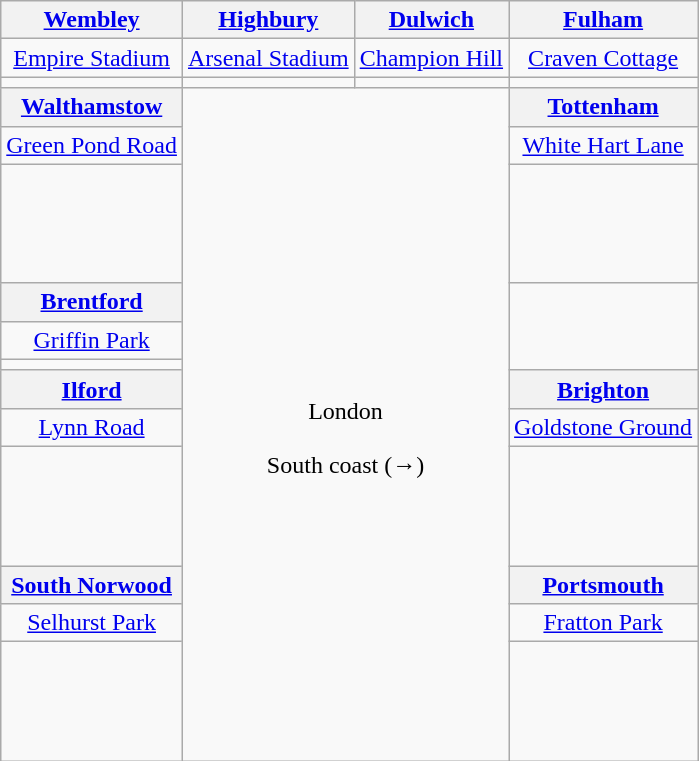<table class="wikitable" style="text-align:center">
<tr>
<th><a href='#'>Wembley</a></th>
<th><a href='#'>Highbury</a></th>
<th><a href='#'>Dulwich</a></th>
<th><a href='#'>Fulham</a></th>
</tr>
<tr>
<td><a href='#'>Empire Stadium</a></td>
<td><a href='#'>Arsenal Stadium</a></td>
<td><a href='#'>Champion Hill</a></td>
<td><a href='#'>Craven Cottage</a></td>
</tr>
<tr>
<td></td>
<td></td>
<td></td>
<td></td>
</tr>
<tr>
<th><a href='#'>Walthamstow</a></th>
<td colspan=2 rowspan=12><br>
London<br> <br>

South coast (→)</td>
<th><a href='#'>Tottenham</a></th>
</tr>
<tr>
<td><a href='#'>Green Pond Road</a></td>
<td><a href='#'>White Hart Lane</a></td>
</tr>
<tr>
<td><br><br><br><br></td>
<td></td>
</tr>
<tr>
<th><a href='#'>Brentford</a></th>
<td rowspan=3></td>
</tr>
<tr>
<td><a href='#'>Griffin Park</a></td>
</tr>
<tr>
<td></td>
</tr>
<tr>
<th><a href='#'>Ilford</a></th>
<th><a href='#'>Brighton</a></th>
</tr>
<tr>
<td><a href='#'>Lynn Road</a></td>
<td><a href='#'>Goldstone Ground</a></td>
</tr>
<tr>
<td><br><br><br><br></td>
<td></td>
</tr>
<tr>
<th><a href='#'>South Norwood</a></th>
<th><a href='#'>Portsmouth</a></th>
</tr>
<tr>
<td><a href='#'>Selhurst Park</a></td>
<td><a href='#'>Fratton Park</a></td>
</tr>
<tr>
<td><br><br><br><br></td>
<td><br><br><br><br></td>
</tr>
</table>
